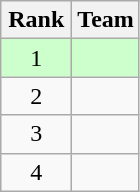<table class="wikitable" style="text-align:center">
<tr>
<th width=40>Rank</th>
<th>Team</th>
</tr>
<tr bgcolor=#ccffcc>
<td>1</td>
<td style="text-align:left"></td>
</tr>
<tr>
<td>2</td>
<td style="text-align:left"></td>
</tr>
<tr>
<td>3</td>
<td style="text-align:left"></td>
</tr>
<tr>
<td>4</td>
<td style="text-align:left"></td>
</tr>
</table>
